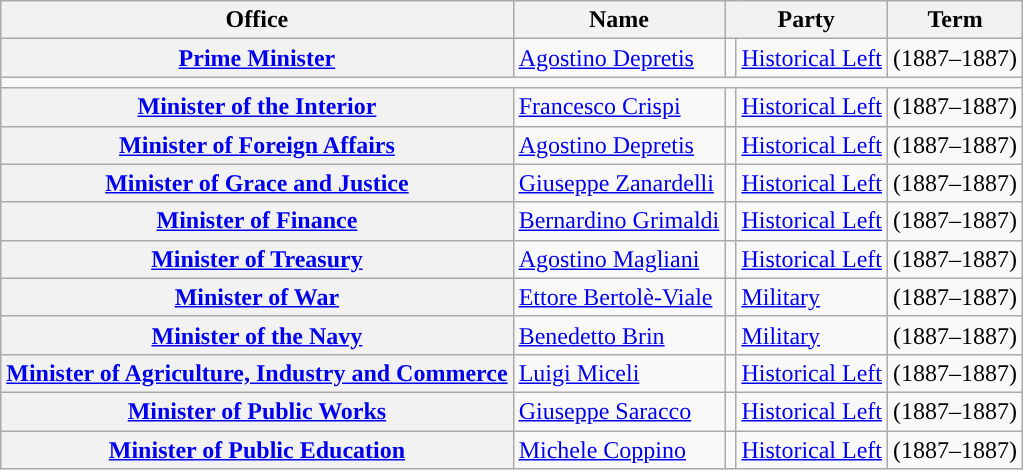<table class="wikitable" style="font-size: 100%;">
<tr>
<th>Office</th>
<th>Name</th>
<th colspan=2>Party</th>
<th>Term</th>
</tr>
<tr>
<th><a href='#'>Prime Minister</a></th>
<td><a href='#'>Agostino Depretis</a></td>
<td style="color:inherit;background:"></td>
<td><a href='#'>Historical Left</a></td>
<td>(1887–1887)</td>
</tr>
<tr>
<td colspan=5></td>
</tr>
<tr>
<th><a href='#'>Minister of the Interior</a></th>
<td><a href='#'>Francesco Crispi</a></td>
<td style="color:inherit;background:"></td>
<td><a href='#'>Historical Left</a></td>
<td>(1887–1887)</td>
</tr>
<tr>
<th><a href='#'>Minister of Foreign Affairs</a></th>
<td><a href='#'>Agostino Depretis</a></td>
<td style="color:inherit;background:"></td>
<td><a href='#'>Historical Left</a></td>
<td>(1887–1887)</td>
</tr>
<tr>
<th><a href='#'>Minister of Grace and Justice</a></th>
<td><a href='#'>Giuseppe Zanardelli</a></td>
<td style="color:inherit;background:"></td>
<td><a href='#'>Historical Left</a></td>
<td>(1887–1887)</td>
</tr>
<tr>
<th><a href='#'>Minister of Finance</a></th>
<td><a href='#'>Bernardino Grimaldi</a></td>
<td style="color:inherit;background:"></td>
<td><a href='#'>Historical Left</a></td>
<td>(1887–1887)</td>
</tr>
<tr>
<th><a href='#'>Minister of Treasury</a></th>
<td><a href='#'>Agostino Magliani</a></td>
<td style="color:inherit;background:"></td>
<td><a href='#'>Historical Left</a></td>
<td>(1887–1887)</td>
</tr>
<tr>
<th><a href='#'>Minister of War</a></th>
<td><a href='#'>Ettore Bertolè-Viale</a></td>
<td style="color:inherit;background:"></td>
<td><a href='#'>Military</a></td>
<td>(1887–1887)</td>
</tr>
<tr>
<th><a href='#'>Minister of the Navy</a></th>
<td><a href='#'>Benedetto Brin</a></td>
<td style="color:inherit;background:"></td>
<td><a href='#'>Military</a></td>
<td>(1887–1887)</td>
</tr>
<tr>
<th><a href='#'>Minister of Agriculture, Industry and Commerce</a></th>
<td><a href='#'>Luigi Miceli</a></td>
<td style="color:inherit;background:"></td>
<td><a href='#'>Historical Left</a></td>
<td>(1887–1887)</td>
</tr>
<tr>
<th><a href='#'>Minister of Public Works</a></th>
<td><a href='#'>Giuseppe Saracco</a></td>
<td style="color:inherit;background:"></td>
<td><a href='#'>Historical Left</a></td>
<td>(1887–1887)</td>
</tr>
<tr>
<th><a href='#'>Minister of Public Education</a></th>
<td><a href='#'>Michele Coppino</a></td>
<td style="color:inherit;background:"></td>
<td><a href='#'>Historical Left</a></td>
<td>(1887–1887)</td>
</tr>
</table>
